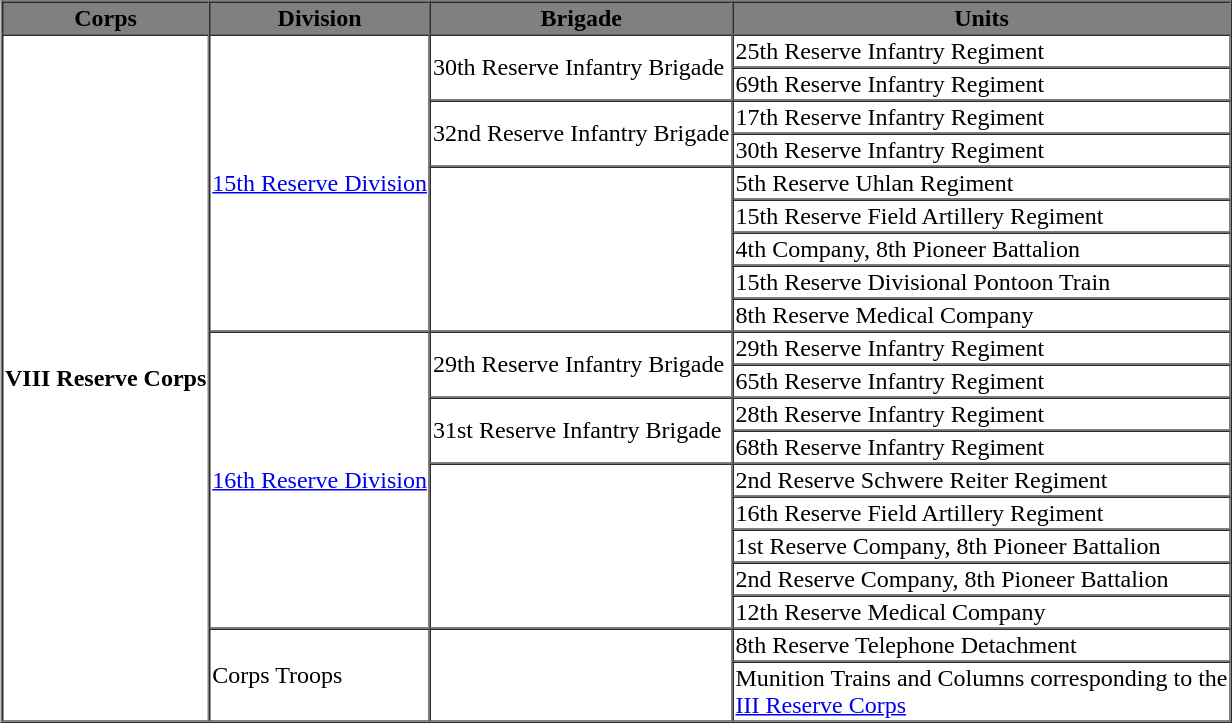<table style="float: right;" border="1" cellpadding="1" cellspacing="0" style="font-size: 100%; border: gray solid 1px; border-collapse: collapse; text-align: center;">
<tr style="background-color:grey; color:black;">
<th>Corps</th>
<th>Division</th>
<th>Brigade</th>
<th>Units</th>
</tr>
<tr>
<td ROWSPAN=20><strong>VIII Reserve Corps</strong></td>
<td ROWSPAN=9><a href='#'>15th Reserve Division</a></td>
<td ROWSPAN=2>30th Reserve Infantry Brigade</td>
<td>25th Reserve Infantry Regiment</td>
</tr>
<tr>
<td>69th Reserve Infantry Regiment</td>
</tr>
<tr>
<td ROWSPAN=2>32nd Reserve Infantry Brigade</td>
<td>17th Reserve Infantry Regiment</td>
</tr>
<tr>
<td>30th Reserve Infantry Regiment</td>
</tr>
<tr>
<td ROWSPAN=5></td>
<td>5th Reserve Uhlan Regiment</td>
</tr>
<tr>
<td>15th Reserve Field Artillery Regiment</td>
</tr>
<tr>
<td>4th Company, 8th Pioneer Battalion</td>
</tr>
<tr>
<td>15th Reserve Divisional Pontoon Train</td>
</tr>
<tr>
<td>8th Reserve Medical Company</td>
</tr>
<tr>
<td ROWSPAN=9><a href='#'>16th Reserve Division</a></td>
<td ROWSPAN=2>29th Reserve Infantry Brigade</td>
<td>29th Reserve Infantry Regiment</td>
</tr>
<tr>
<td>65th Reserve Infantry Regiment</td>
</tr>
<tr>
<td ROWSPAN=2>31st Reserve Infantry Brigade</td>
<td>28th Reserve Infantry Regiment</td>
</tr>
<tr>
<td>68th Reserve Infantry Regiment</td>
</tr>
<tr>
<td ROWSPAN=5></td>
<td>2nd Reserve Schwere Reiter Regiment</td>
</tr>
<tr>
<td>16th Reserve Field Artillery Regiment</td>
</tr>
<tr>
<td>1st Reserve Company, 8th Pioneer Battalion</td>
</tr>
<tr>
<td>2nd Reserve Company, 8th Pioneer Battalion</td>
</tr>
<tr>
<td>12th Reserve Medical Company</td>
</tr>
<tr>
<td ROWSPAN=2>Corps Troops</td>
<td ROWSPAN=2></td>
<td>8th Reserve Telephone Detachment</td>
</tr>
<tr>
<td>Munition Trains and Columns corresponding to the<br><a href='#'>III Reserve Corps</a></td>
</tr>
</table>
